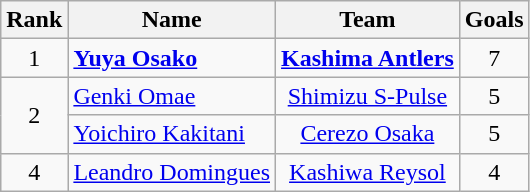<table class="wikitable" style="text-align:center">
<tr>
<th>Rank</th>
<th>Name</th>
<th>Team</th>
<th>Goals</th>
</tr>
<tr>
<td align=center>1</td>
<td align="left"> <strong><a href='#'>Yuya Osako</a></strong></td>
<td align=center><strong><a href='#'>Kashima Antlers</a></strong></td>
<td align=center>7</td>
</tr>
<tr>
<td rowspan="2" align=center>2</td>
<td align="left"> <a href='#'>Genki Omae</a></td>
<td align=center><a href='#'>Shimizu S-Pulse</a></td>
<td align=center>5</td>
</tr>
<tr>
<td align="left"> <a href='#'>Yoichiro Kakitani</a></td>
<td align=center><a href='#'>Cerezo Osaka</a></td>
<td align=center>5</td>
</tr>
<tr>
<td align=center>4</td>
<td align="left"> <a href='#'>Leandro Domingues</a></td>
<td align=center><a href='#'>Kashiwa Reysol</a></td>
<td rowspan="2" align=center>4</td>
</tr>
</table>
